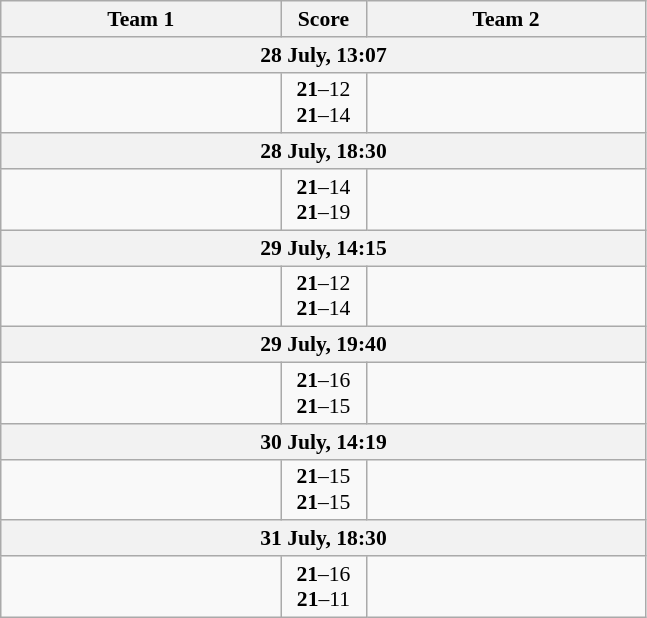<table class="wikitable" style="text-align: center; font-size:90% ">
<tr>
<th align="right" width="180">Team 1</th>
<th width="50">Score</th>
<th align="left" width="180">Team 2</th>
</tr>
<tr>
<th colspan=3>28 July, 13:07</th>
</tr>
<tr>
<td align=right><strong></strong></td>
<td align=center><strong>21</strong>–12<br><strong>21</strong>–14</td>
<td align=left></td>
</tr>
<tr>
<th colspan=3>28 July, 18:30</th>
</tr>
<tr>
<td align=right><strong></strong></td>
<td align=center><strong>21</strong>–14<br><strong>21</strong>–19</td>
<td align=left></td>
</tr>
<tr>
<th colspan=3>29 July, 14:15</th>
</tr>
<tr>
<td align=right><strong></strong></td>
<td align=center><strong>21</strong>–12<br><strong>21</strong>–14</td>
<td align=left></td>
</tr>
<tr>
<th colspan=3>29 July, 19:40</th>
</tr>
<tr>
<td align=right><strong></strong></td>
<td align=center><strong>21</strong>–16<br><strong>21</strong>–15</td>
<td align=left></td>
</tr>
<tr>
<th colspan=3>30 July, 14:19</th>
</tr>
<tr>
<td align=right><strong></strong></td>
<td align=center><strong>21</strong>–15<br><strong>21</strong>–15</td>
<td align=left></td>
</tr>
<tr>
<th colspan=3>31 July, 18:30</th>
</tr>
<tr>
<td align=right><strong></strong></td>
<td align=center><strong>21</strong>–16<br><strong>21</strong>–11</td>
<td align=left></td>
</tr>
</table>
